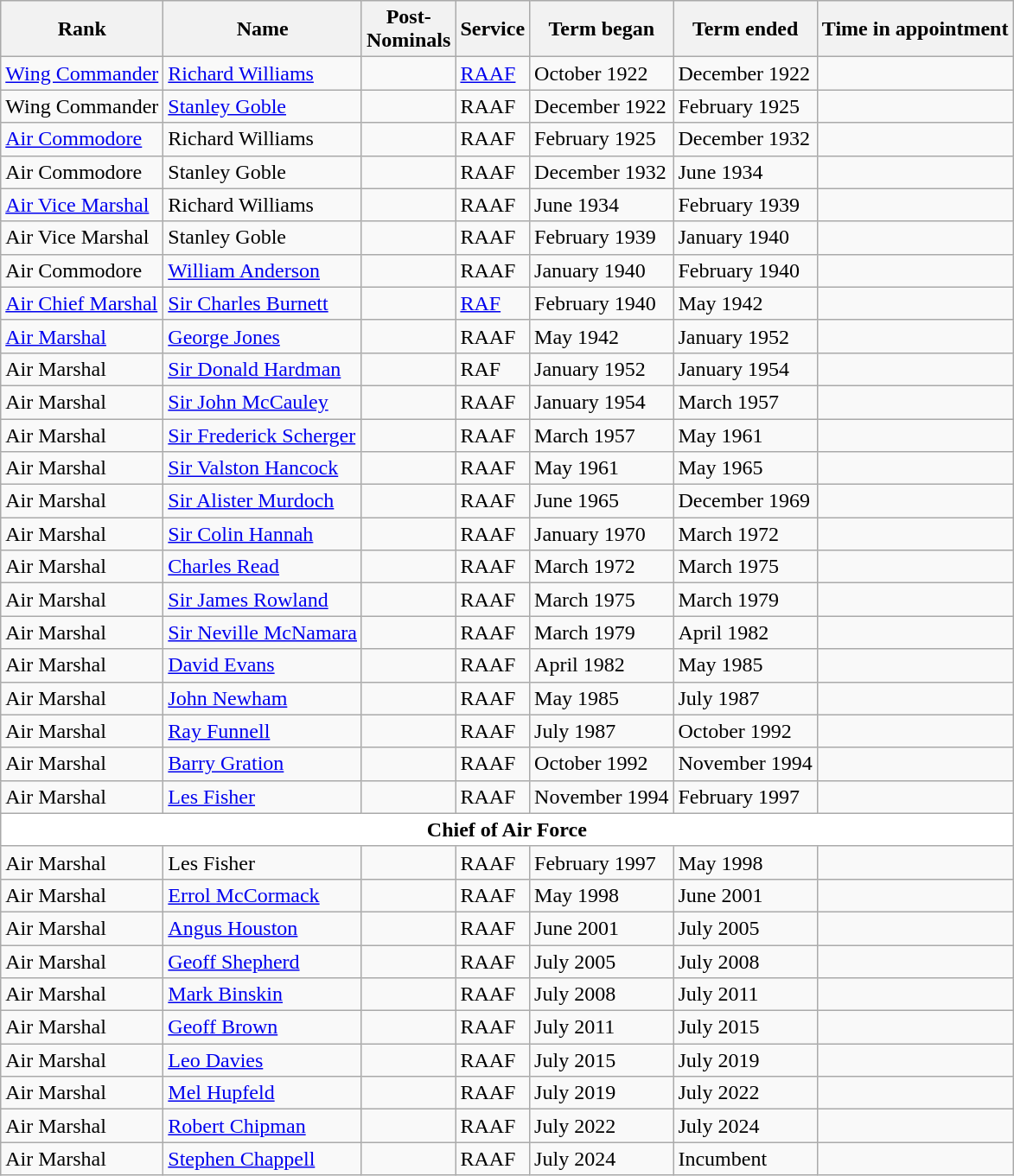<table class="wikitable">
<tr>
<th>Rank</th>
<th>Name</th>
<th>Post-<br>Nominals</th>
<th>Service</th>
<th>Term began</th>
<th>Term ended</th>
<th>Time in appointment</th>
</tr>
<tr>
<td><a href='#'>Wing Commander</a></td>
<td><a href='#'>Richard Williams</a></td>
<td></td>
<td><a href='#'>RAAF</a></td>
<td>October 1922</td>
<td>December 1922</td>
<td></td>
</tr>
<tr>
<td>Wing Commander</td>
<td><a href='#'>Stanley Goble</a></td>
<td></td>
<td>RAAF</td>
<td>December 1922</td>
<td>February 1925</td>
<td></td>
</tr>
<tr>
<td><a href='#'>Air Commodore</a></td>
<td>Richard Williams</td>
<td></td>
<td>RAAF</td>
<td>February 1925</td>
<td>December 1932</td>
<td></td>
</tr>
<tr>
<td>Air Commodore</td>
<td>Stanley Goble</td>
<td></td>
<td>RAAF</td>
<td>December 1932</td>
<td>June 1934</td>
<td></td>
</tr>
<tr>
<td><a href='#'>Air Vice Marshal</a></td>
<td>Richard Williams</td>
<td></td>
<td>RAAF</td>
<td>June 1934</td>
<td>February 1939</td>
<td></td>
</tr>
<tr>
<td>Air Vice Marshal</td>
<td>Stanley Goble</td>
<td></td>
<td>RAAF</td>
<td>February 1939</td>
<td>January 1940</td>
<td></td>
</tr>
<tr>
<td>Air Commodore</td>
<td><a href='#'>William Anderson</a></td>
<td></td>
<td>RAAF</td>
<td>January 1940</td>
<td>February 1940</td>
<td></td>
</tr>
<tr>
<td><a href='#'>Air Chief Marshal</a></td>
<td><a href='#'>Sir Charles Burnett</a></td>
<td></td>
<td><a href='#'>RAF</a></td>
<td>February 1940</td>
<td>May 1942</td>
<td></td>
</tr>
<tr>
<td><a href='#'>Air Marshal</a></td>
<td><a href='#'>George Jones</a></td>
<td></td>
<td>RAAF</td>
<td>May 1942</td>
<td>January 1952</td>
<td></td>
</tr>
<tr>
<td>Air Marshal</td>
<td><a href='#'>Sir Donald Hardman</a></td>
<td></td>
<td>RAF</td>
<td>January 1952</td>
<td>January 1954</td>
<td></td>
</tr>
<tr>
<td>Air Marshal</td>
<td><a href='#'>Sir John McCauley</a></td>
<td></td>
<td>RAAF</td>
<td>January 1954</td>
<td>March 1957</td>
<td></td>
</tr>
<tr>
<td>Air Marshal</td>
<td><a href='#'>Sir Frederick Scherger</a></td>
<td></td>
<td>RAAF</td>
<td>March 1957</td>
<td>May 1961</td>
<td></td>
</tr>
<tr>
<td>Air Marshal</td>
<td><a href='#'>Sir Valston Hancock</a></td>
<td></td>
<td>RAAF</td>
<td>May 1961</td>
<td>May 1965</td>
<td></td>
</tr>
<tr>
<td>Air Marshal</td>
<td><a href='#'>Sir Alister Murdoch</a></td>
<td></td>
<td>RAAF</td>
<td>June 1965</td>
<td>December 1969</td>
<td></td>
</tr>
<tr>
<td>Air Marshal</td>
<td><a href='#'>Sir Colin Hannah</a></td>
<td></td>
<td>RAAF</td>
<td>January 1970</td>
<td>March 1972</td>
<td></td>
</tr>
<tr>
<td>Air Marshal</td>
<td><a href='#'>Charles Read</a></td>
<td></td>
<td>RAAF</td>
<td>March 1972</td>
<td>March 1975</td>
<td></td>
</tr>
<tr>
<td>Air Marshal</td>
<td><a href='#'>Sir James Rowland</a></td>
<td></td>
<td>RAAF</td>
<td>March 1975</td>
<td>March 1979</td>
<td></td>
</tr>
<tr>
<td>Air Marshal</td>
<td><a href='#'>Sir Neville McNamara</a></td>
<td></td>
<td>RAAF</td>
<td>March 1979</td>
<td>April 1982</td>
<td></td>
</tr>
<tr>
<td>Air Marshal</td>
<td><a href='#'>David Evans</a></td>
<td></td>
<td>RAAF</td>
<td>April 1982</td>
<td>May 1985</td>
<td></td>
</tr>
<tr>
<td>Air Marshal</td>
<td><a href='#'>John Newham</a></td>
<td></td>
<td>RAAF</td>
<td>May 1985</td>
<td>July 1987</td>
<td></td>
</tr>
<tr>
<td>Air Marshal</td>
<td><a href='#'>Ray Funnell</a></td>
<td></td>
<td>RAAF</td>
<td>July 1987</td>
<td>October 1992</td>
<td></td>
</tr>
<tr>
<td>Air Marshal</td>
<td><a href='#'>Barry Gration</a></td>
<td></td>
<td>RAAF</td>
<td>October 1992</td>
<td>November 1994</td>
<td></td>
</tr>
<tr>
<td>Air Marshal</td>
<td><a href='#'>Les Fisher</a></td>
<td></td>
<td>RAAF</td>
<td>November 1994</td>
<td>February 1997</td>
<td></td>
</tr>
<tr>
<td colspan="7" align="center" bgcolor="white"><strong>Chief of Air Force</strong></td>
</tr>
<tr>
<td>Air Marshal</td>
<td>Les Fisher</td>
<td></td>
<td>RAAF</td>
<td>February 1997</td>
<td>May 1998</td>
<td></td>
</tr>
<tr>
<td>Air Marshal</td>
<td><a href='#'>Errol McCormack</a></td>
<td></td>
<td>RAAF</td>
<td>May 1998</td>
<td>June 2001</td>
<td></td>
</tr>
<tr>
<td>Air Marshal</td>
<td><a href='#'>Angus Houston</a></td>
<td></td>
<td>RAAF</td>
<td>June 2001</td>
<td>July 2005</td>
<td></td>
</tr>
<tr>
<td>Air Marshal</td>
<td><a href='#'>Geoff Shepherd</a></td>
<td></td>
<td>RAAF</td>
<td>July 2005</td>
<td>July 2008</td>
<td></td>
</tr>
<tr>
<td>Air Marshal</td>
<td><a href='#'>Mark Binskin</a></td>
<td></td>
<td>RAAF</td>
<td>July 2008</td>
<td>July 2011</td>
<td></td>
</tr>
<tr>
<td>Air Marshal</td>
<td><a href='#'>Geoff Brown</a></td>
<td></td>
<td>RAAF</td>
<td>July 2011</td>
<td>July 2015</td>
<td></td>
</tr>
<tr>
<td>Air Marshal</td>
<td><a href='#'>Leo Davies</a></td>
<td></td>
<td>RAAF</td>
<td>July 2015</td>
<td>July 2019</td>
<td></td>
</tr>
<tr>
<td>Air Marshal</td>
<td><a href='#'>Mel Hupfeld</a></td>
<td></td>
<td>RAAF</td>
<td>July 2019</td>
<td>July 2022</td>
<td></td>
</tr>
<tr>
<td>Air Marshal</td>
<td><a href='#'>Robert Chipman</a></td>
<td></td>
<td>RAAF</td>
<td>July 2022</td>
<td>July 2024</td>
<td></td>
</tr>
<tr>
<td>Air Marshal</td>
<td><a href='#'>Stephen Chappell</a></td>
<td></td>
<td>RAAF</td>
<td>July 2024</td>
<td>Incumbent</td>
<td></td>
</tr>
</table>
